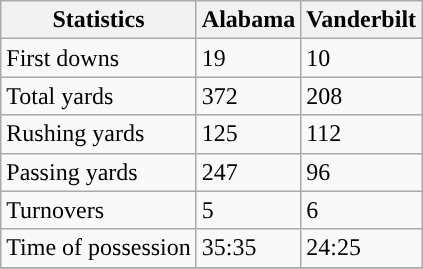<table class="wikitable" style="float: left;">
<tr>
<th>Statistics</th>
<th>Alabama</th>
<th>Vanderbilt</th>
</tr>
<tr>
<td>First downs</td>
<td>19</td>
<td>10</td>
</tr>
<tr>
<td>Total yards</td>
<td>372</td>
<td>208</td>
</tr>
<tr>
<td>Rushing yards</td>
<td>125</td>
<td>112</td>
</tr>
<tr>
<td>Passing yards</td>
<td>247</td>
<td>96</td>
</tr>
<tr>
<td>Turnovers</td>
<td>5</td>
<td>6</td>
</tr>
<tr>
<td>Time of possession</td>
<td>35:35</td>
<td>24:25</td>
</tr>
<tr>
</tr>
</table>
